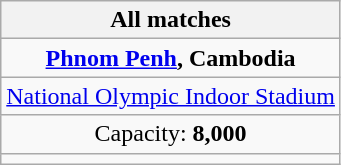<table class="wikitable" style="text-align:center">
<tr>
<th>All matches</th>
</tr>
<tr>
<td><strong><a href='#'>Phnom Penh</a>, Cambodia</strong></td>
</tr>
<tr>
<td><a href='#'>National Olympic Indoor Stadium</a></td>
</tr>
<tr>
<td>Capacity: <strong>8,000</strong></td>
</tr>
<tr>
<td></td>
</tr>
</table>
